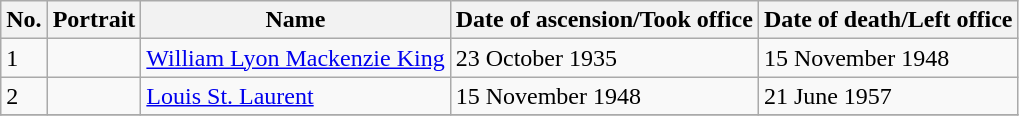<table class="wikitable">
<tr>
<th>No.</th>
<th>Portrait</th>
<th>Name</th>
<th>Date of ascension/Took office</th>
<th>Date of death/Left office</th>
</tr>
<tr>
<td>1</td>
<td></td>
<td><a href='#'>William Lyon Mackenzie King</a></td>
<td>23 October 1935</td>
<td>15 November 1948</td>
</tr>
<tr>
<td>2</td>
<td></td>
<td><a href='#'>Louis St. Laurent</a></td>
<td>15 November 1948</td>
<td>21 June 1957</td>
</tr>
<tr>
</tr>
</table>
